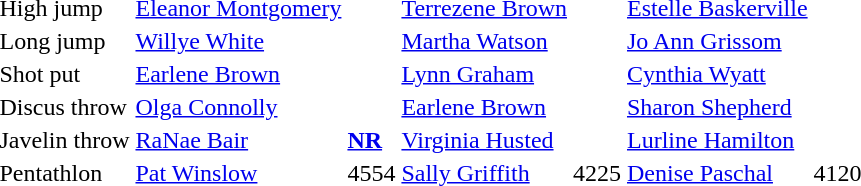<table>
<tr>
<td>High jump</td>
<td><a href='#'>Eleanor Montgomery</a></td>
<td></td>
<td><a href='#'>Terrezene Brown</a></td>
<td></td>
<td><a href='#'>Estelle Baskerville</a></td>
<td></td>
</tr>
<tr>
<td>Long jump</td>
<td><a href='#'>Willye White</a></td>
<td></td>
<td><a href='#'>Martha Watson</a></td>
<td></td>
<td><a href='#'>Jo Ann Grissom</a></td>
<td></td>
</tr>
<tr>
<td>Shot put</td>
<td><a href='#'>Earlene Brown</a></td>
<td></td>
<td><a href='#'>Lynn Graham</a></td>
<td></td>
<td><a href='#'>Cynthia Wyatt</a></td>
<td></td>
</tr>
<tr>
<td>Discus throw</td>
<td><a href='#'>Olga Connolly</a></td>
<td></td>
<td><a href='#'>Earlene Brown</a></td>
<td></td>
<td><a href='#'>Sharon Shepherd</a></td>
<td></td>
</tr>
<tr>
<td>Javelin throw</td>
<td><a href='#'>RaNae Bair</a></td>
<td> <strong><a href='#'>NR</a></strong></td>
<td><a href='#'>Virginia Husted</a></td>
<td></td>
<td><a href='#'>Lurline Hamilton</a></td>
<td></td>
</tr>
<tr>
<td>Pentathlon</td>
<td><a href='#'>Pat Winslow</a></td>
<td>4554</td>
<td><a href='#'>Sally Griffith</a></td>
<td>4225</td>
<td><a href='#'>Denise Paschal</a></td>
<td>4120</td>
</tr>
</table>
